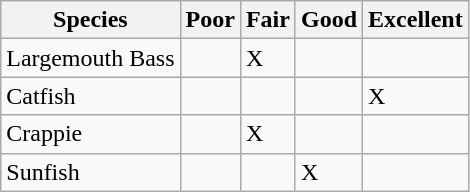<table class="wikitable">
<tr>
<th>Species</th>
<th>Poor</th>
<th>Fair</th>
<th>Good</th>
<th>Excellent</th>
</tr>
<tr>
<td>Largemouth Bass</td>
<td></td>
<td>X</td>
<td></td>
<td></td>
</tr>
<tr>
<td>Catfish</td>
<td></td>
<td></td>
<td></td>
<td>X</td>
</tr>
<tr>
<td>Crappie</td>
<td></td>
<td>X</td>
<td></td>
<td></td>
</tr>
<tr>
<td>Sunfish</td>
<td></td>
<td></td>
<td>X</td>
<td></td>
</tr>
</table>
